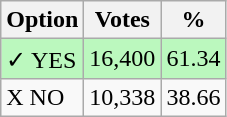<table class="wikitable">
<tr>
<th>Option</th>
<th>Votes</th>
<th>%</th>
</tr>
<tr>
<td style=background:#bbf8be>✓ YES</td>
<td style=background:#bbf8be>16,400</td>
<td style=background:#bbf8be>61.34</td>
</tr>
<tr>
<td>X NO</td>
<td>10,338</td>
<td>38.66</td>
</tr>
</table>
